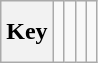<table class="wikitable" style="height:2.6em">
<tr>
<th>Key</th>
<td> </td>
<td></td>
<td></td>
<td></td>
</tr>
</table>
